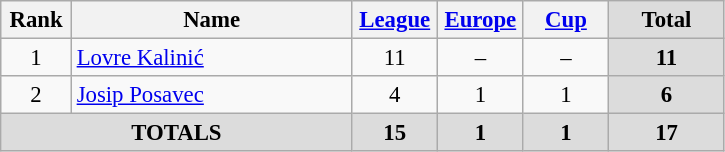<table class="wikitable" style="font-size: 95%; text-align: center;">
<tr>
<th width=40>Rank</th>
<th width=180>Name</th>
<th width=50><a href='#'>League</a></th>
<th width=50><a href='#'>Europe</a></th>
<th width=50><a href='#'>Cup</a></th>
<th width=70 style="background: #DCDCDC">Total</th>
</tr>
<tr>
<td rowspan=1>1</td>
<td style="text-align:left;"> <a href='#'>Lovre Kalinić</a></td>
<td>11</td>
<td>–</td>
<td>–</td>
<th style="background: #DCDCDC">11</th>
</tr>
<tr>
<td rowspan=1>2</td>
<td style="text-align:left;"> <a href='#'>Josip Posavec</a></td>
<td>4</td>
<td>1</td>
<td>1</td>
<th style="background: #DCDCDC">6</th>
</tr>
<tr>
<th colspan="2" align="center" style="background: #DCDCDC">TOTALS</th>
<th style="background: #DCDCDC">15</th>
<th style="background: #DCDCDC">1</th>
<th style="background: #DCDCDC">1</th>
<th style="background: #DCDCDC">17</th>
</tr>
</table>
